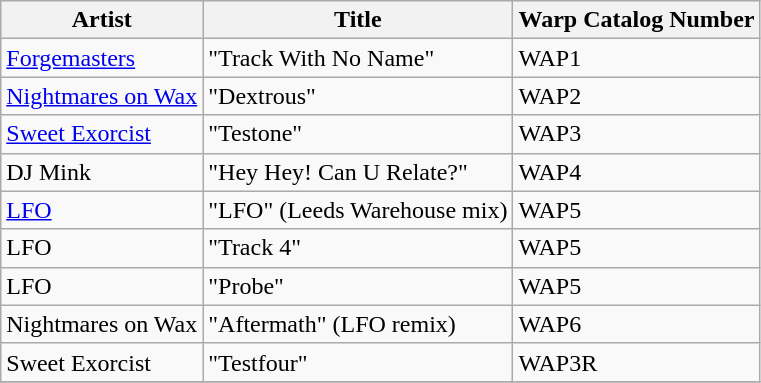<table class="wikitable">
<tr>
<th>Artist</th>
<th>Title</th>
<th>Warp Catalog Number</th>
</tr>
<tr>
<td><a href='#'>Forgemasters</a></td>
<td>"Track With No Name"</td>
<td>WAP1</td>
</tr>
<tr>
<td><a href='#'>Nightmares on Wax</a></td>
<td>"Dextrous"</td>
<td>WAP2</td>
</tr>
<tr>
<td><a href='#'>Sweet Exorcist</a></td>
<td>"Testone"</td>
<td>WAP3</td>
</tr>
<tr>
<td>DJ Mink</td>
<td>"Hey Hey! Can U Relate?"</td>
<td>WAP4</td>
</tr>
<tr>
<td><a href='#'>LFO</a></td>
<td>"LFO" (Leeds Warehouse mix)</td>
<td>WAP5</td>
</tr>
<tr>
<td>LFO</td>
<td>"Track 4"</td>
<td>WAP5</td>
</tr>
<tr>
<td>LFO</td>
<td>"Probe"</td>
<td>WAP5</td>
</tr>
<tr>
<td>Nightmares on Wax</td>
<td>"Aftermath" (LFO remix)</td>
<td>WAP6</td>
</tr>
<tr>
<td>Sweet Exorcist</td>
<td>"Testfour"</td>
<td>WAP3R</td>
</tr>
<tr>
</tr>
</table>
